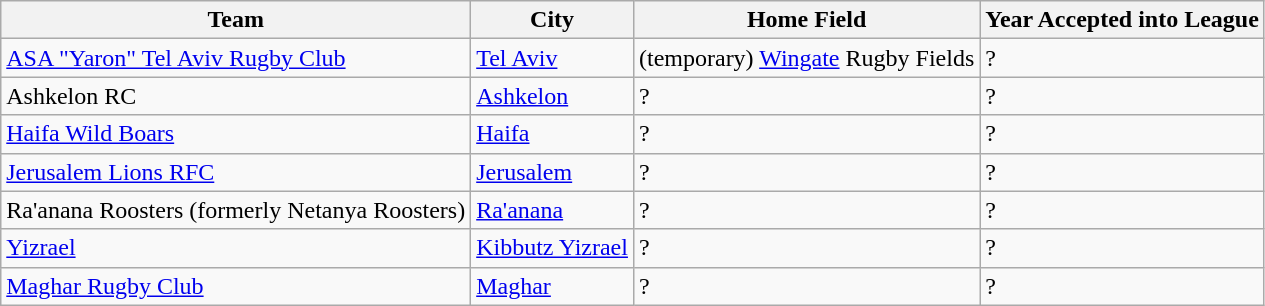<table class="wikitable">
<tr>
<th>Team</th>
<th>City</th>
<th>Home Field</th>
<th>Year Accepted into League</th>
</tr>
<tr>
<td><a href='#'>ASA "Yaron" Tel Aviv Rugby Club</a></td>
<td><a href='#'>Tel Aviv</a></td>
<td>(temporary) <a href='#'>Wingate</a> Rugby Fields</td>
<td>?</td>
</tr>
<tr>
<td>Ashkelon RC</td>
<td><a href='#'>Ashkelon</a></td>
<td>?</td>
<td>?</td>
</tr>
<tr>
<td><a href='#'>Haifa Wild Boars</a></td>
<td><a href='#'>Haifa</a></td>
<td>?</td>
<td>?</td>
</tr>
<tr>
<td><a href='#'>Jerusalem Lions RFC</a></td>
<td><a href='#'>Jerusalem</a></td>
<td>?</td>
<td>?</td>
</tr>
<tr>
<td>Ra'anana Roosters (formerly Netanya Roosters)</td>
<td><a href='#'>Ra'anana</a></td>
<td>?</td>
<td>?</td>
</tr>
<tr>
<td><a href='#'>Yizrael</a></td>
<td><a href='#'>Kibbutz Yizrael</a></td>
<td>?</td>
<td>?</td>
</tr>
<tr>
<td><a href='#'>Maghar Rugby Club</a></td>
<td><a href='#'>Maghar</a></td>
<td>?</td>
<td>?</td>
</tr>
</table>
